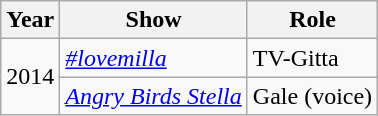<table class="wikitable">
<tr>
<th>Year</th>
<th>Show</th>
<th>Role</th>
</tr>
<tr>
<td rowspan="2">2014</td>
<td><em><a href='#'>#lovemilla</a></em></td>
<td>TV-Gitta</td>
</tr>
<tr>
<td><em><a href='#'>Angry Birds Stella</a></em></td>
<td>Gale (voice)</td>
</tr>
</table>
